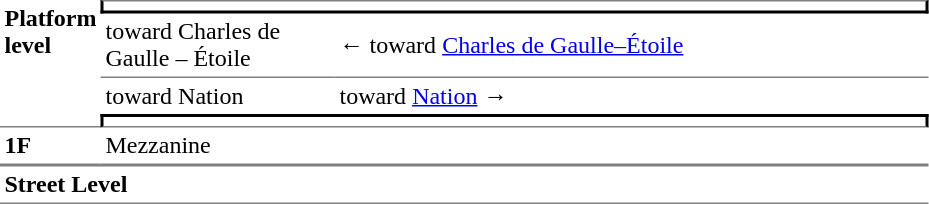<table cellspacing="0" cellpadding="3" border="0">
<tr>
<td rowspan="4" data-darkreader-inline-border-bottom="" style="border-bottom:solid 1px gray;" width="50" valign="top"><strong>Platform level</strong></td>
<td colspan="2" data-darkreader-inline-border-bottom="" data-darkreader-inline-border-left="" data-darkreader-inline-border-right="" data-darkreader-inline-border-top="" style="border-top:solid 1px gray;border-right:solid 2px black;border-left:solid 2px black;border-bottom:solid 2px black;text-align:center;"></td>
</tr>
<tr>
<td data-darkreader-inline-border-bottom="" style="border-bottom:solid 1px gray;" width="150">toward Charles de Gaulle – Étoile</td>
<td data-darkreader-inline-border-bottom="" style="border-bottom:solid 1px gray;" width="390">←   toward <a href='#'>Charles de Gaulle–Étoile</a> </td>
</tr>
<tr>
<td>toward Nation</td>
<td>   toward <a href='#'>Nation</a>  →</td>
</tr>
<tr>
<td colspan="2" data-darkreader-inline-border-bottom="" data-darkreader-inline-border-left="" data-darkreader-inline-border-right="" data-darkreader-inline-border-top="" style="border-top:solid 2px black;border-right:solid 2px black;border-left:solid 2px black;border-bottom:solid 1px gray;text-align:center;"></td>
</tr>
<tr>
<td data-darkreader-inline-border-bottom="" style="border-bottom:solid 1px gray;" width="50" valign="top"><strong>1F</strong></td>
<td colspan="2" data-darkreader-inline-border-bottom="" style="border-bottom:solid 1px gray;" width="100" valign="top">Mezzanine</td>
</tr>
<tr>
<td colspan="3" data-darkreader-inline-border-bottom="" data-darkreader-inline-border-top="" style="border-bottom:solid 1px gray;border-top:solid 1px gray;" width="50" valign="top"><strong>Street Level</strong></td>
</tr>
</table>
